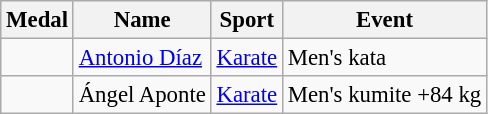<table class="wikitable sortable" style="font-size: 95%;">
<tr>
<th>Medal</th>
<th>Name</th>
<th>Sport</th>
<th>Event</th>
</tr>
<tr>
<td></td>
<td><a href='#'>Antonio Díaz</a></td>
<td><a href='#'>Karate</a></td>
<td>Men's kata</td>
</tr>
<tr>
<td></td>
<td>Ángel Aponte</td>
<td><a href='#'>Karate</a></td>
<td>Men's kumite +84 kg</td>
</tr>
</table>
